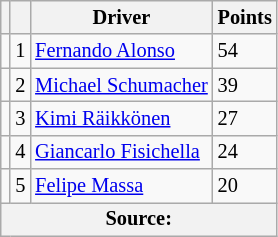<table class="wikitable" style="font-size: 85%;">
<tr>
<th></th>
<th></th>
<th>Driver</th>
<th>Points</th>
</tr>
<tr>
<td></td>
<td align="center">1</td>
<td> <a href='#'>Fernando Alonso</a></td>
<td>54</td>
</tr>
<tr>
<td></td>
<td align="center">2</td>
<td> <a href='#'>Michael Schumacher</a></td>
<td>39</td>
</tr>
<tr>
<td></td>
<td align="center">3</td>
<td> <a href='#'>Kimi Räikkönen</a></td>
<td>27</td>
</tr>
<tr>
<td></td>
<td align="center">4</td>
<td> <a href='#'>Giancarlo Fisichella</a></td>
<td>24</td>
</tr>
<tr>
<td></td>
<td align="center">5</td>
<td> <a href='#'>Felipe Massa</a></td>
<td>20</td>
</tr>
<tr>
<th colspan=4>Source: </th>
</tr>
</table>
